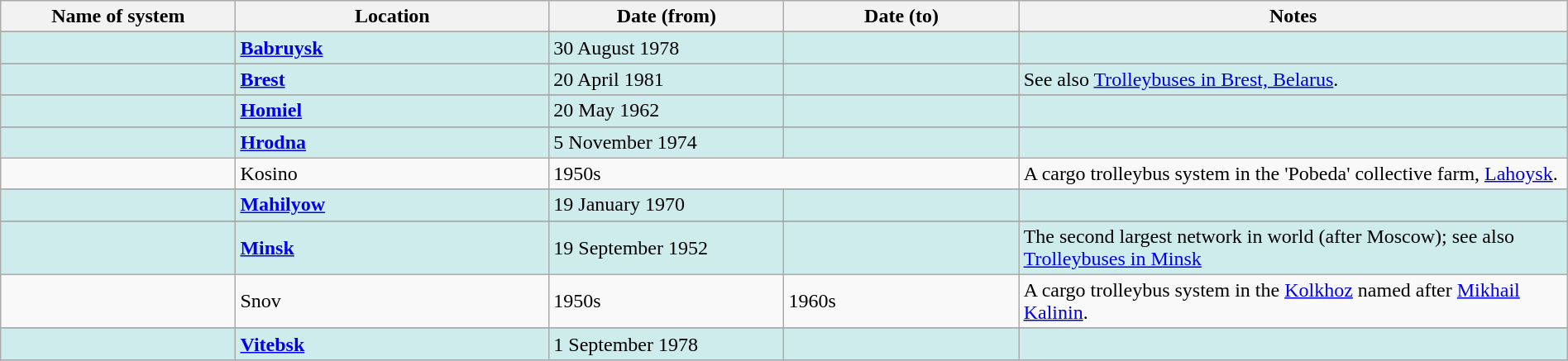<table class="wikitable" width=100%>
<tr>
<th width=15%>Name of system</th>
<th width=20%>Location</th>
<th width=15%>Date (from)</th>
<th width=15%>Date (to)</th>
<th width=35%>Notes</th>
</tr>
<tr>
</tr>
<tr style="background:#CFECEC">
<td> </td>
<td><strong><a href='#'>Babruysk</a></strong></td>
<td>30 August 1978</td>
<td> </td>
<td> </td>
</tr>
<tr>
</tr>
<tr style="background:#CFECEC">
<td> </td>
<td><strong><a href='#'>Brest</a></strong></td>
<td>20 April 1981</td>
<td> </td>
<td>See also <a href='#'>Trolleybuses in Brest, Belarus</a>.</td>
</tr>
<tr>
</tr>
<tr style="background:#CFECEC">
<td> </td>
<td><strong><a href='#'>Homiel</a></strong></td>
<td>20 May 1962</td>
<td> </td>
<td> </td>
</tr>
<tr>
</tr>
<tr style="background:#CFECEC">
<td> </td>
<td><strong><a href='#'>Hrodna</a></strong></td>
<td>5 November 1974</td>
<td> </td>
<td> </td>
</tr>
<tr>
<td></td>
<td>Kosino</td>
<td colspan="2">1950s</td>
<td>A cargo trolleybus system in the 'Pobeda' collective farm, <a href='#'>Lahoysk</a>.</td>
</tr>
<tr>
</tr>
<tr style="background:#CFECEC">
<td> </td>
<td><strong><a href='#'>Mahilyow</a></strong></td>
<td>19 January 1970</td>
<td> </td>
<td> </td>
</tr>
<tr>
</tr>
<tr style="background:#CFECEC">
<td> </td>
<td><strong><a href='#'>Minsk</a></strong></td>
<td>19 September 1952</td>
<td> </td>
<td>The second largest network in world (after Moscow); see also <a href='#'>Trolleybuses in Minsk</a></td>
</tr>
<tr>
<td></td>
<td>Snov</td>
<td>1950s</td>
<td>1960s</td>
<td>A cargo trolleybus system in the <a href='#'>Kolkhoz</a> named after <a href='#'>Mikhail Kalinin</a>.</td>
</tr>
<tr>
</tr>
<tr style="background:#CFECEC">
<td> </td>
<td><strong><a href='#'>Vitebsk</a></strong></td>
<td>1 September 1978</td>
<td> </td>
<td> </td>
</tr>
<tr>
</tr>
</table>
